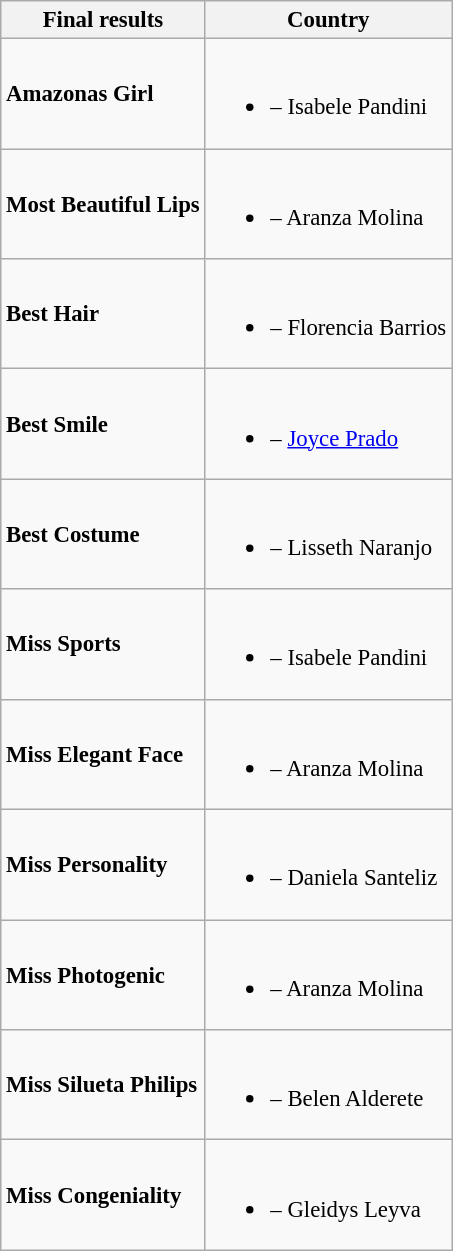<table class="wikitable sortable" style="font-size: 95%;">
<tr>
<th><strong>Final results</strong></th>
<th><strong>Country</strong></th>
</tr>
<tr>
<td><strong>Amazonas Girl</strong></td>
<td><br><ul><li><strong></strong> – Isabele Pandini</li></ul></td>
</tr>
<tr>
<td><strong>Most Beautiful Lips</strong></td>
<td><br><ul><li><strong></strong> – Aranza Molina</li></ul></td>
</tr>
<tr>
<td><strong>Best Hair</strong></td>
<td><br><ul><li><strong></strong> – Florencia Barrios</li></ul></td>
</tr>
<tr>
<td><strong>Best Smile</strong></td>
<td><br><ul><li><strong></strong> – <a href='#'>Joyce Prado</a></li></ul></td>
</tr>
<tr>
<td><strong>Best Costume</strong></td>
<td><br><ul><li><strong></strong> – Lisseth Naranjo</li></ul></td>
</tr>
<tr>
<td><strong>Miss Sports</strong></td>
<td><br><ul><li><strong></strong> – Isabele Pandini</li></ul></td>
</tr>
<tr>
<td><strong>Miss Elegant Face</strong></td>
<td><br><ul><li><strong></strong> – Aranza Molina</li></ul></td>
</tr>
<tr>
<td><strong>Miss Personality</strong></td>
<td><br><ul><li><strong></strong> – Daniela Santeliz</li></ul></td>
</tr>
<tr>
<td><strong>Miss Photogenic</strong></td>
<td><br><ul><li><strong></strong> – Aranza Molina</li></ul></td>
</tr>
<tr>
<td><strong>Miss Silueta Philips</strong></td>
<td><br><ul><li><strong></strong> – Belen Alderete</li></ul></td>
</tr>
<tr>
<td><strong>Miss Congeniality</strong></td>
<td><br><ul><li><strong></strong> – Gleidys Leyva</li></ul></td>
</tr>
</table>
